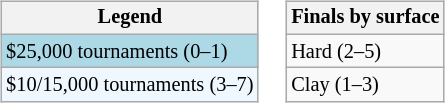<table>
<tr valign=top>
<td><br><table class=wikitable style="font-size:85%">
<tr>
<th>Legend</th>
</tr>
<tr style="background:lightblue;">
<td>$25,000 tournaments (0–1)</td>
</tr>
<tr style="background:#f0f8ff;">
<td>$10/15,000 tournaments (3–7)</td>
</tr>
</table>
</td>
<td><br><table class=wikitable style="font-size:85%">
<tr>
<th>Finals by surface</th>
</tr>
<tr>
<td>Hard (2–5)</td>
</tr>
<tr>
<td>Clay (1–3)</td>
</tr>
</table>
</td>
</tr>
</table>
